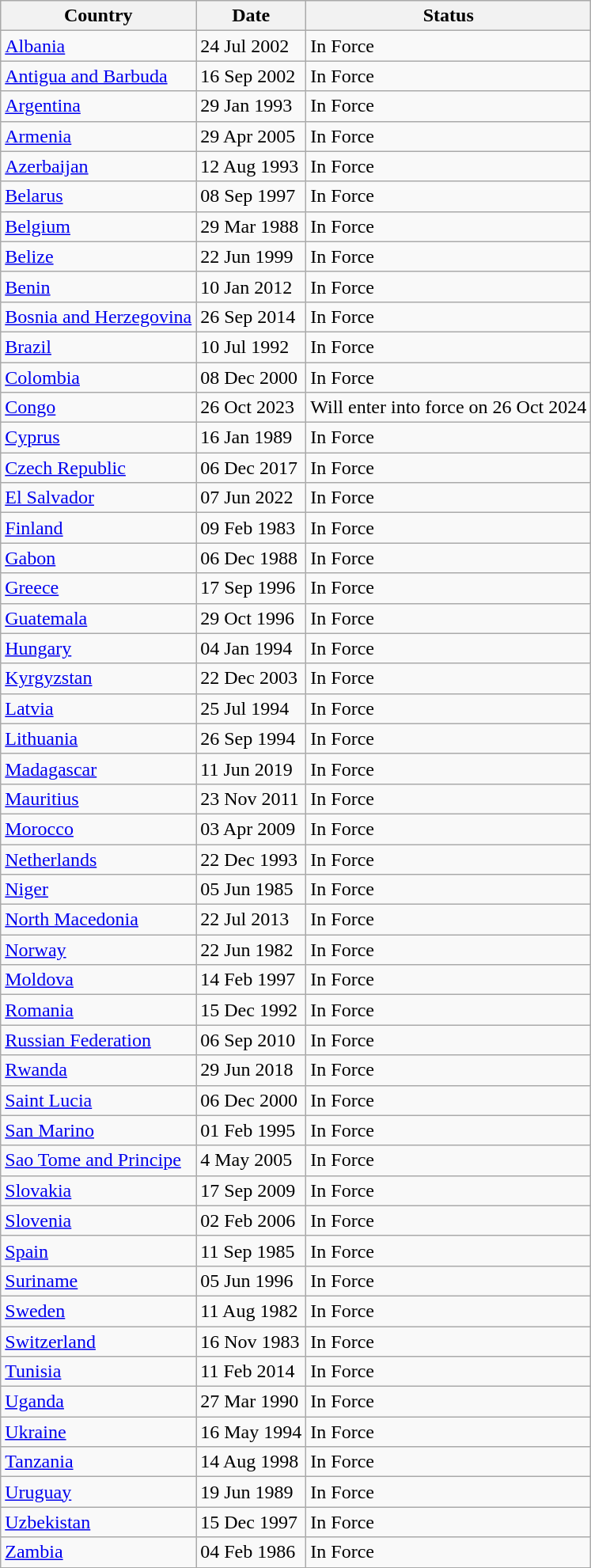<table class="wikitable">
<tr>
<th>Country</th>
<th>Date</th>
<th>Status</th>
</tr>
<tr>
<td><a href='#'>Albania</a></td>
<td>24 Jul 2002</td>
<td>In Force</td>
</tr>
<tr>
<td><a href='#'>Antigua and Barbuda</a></td>
<td>16 Sep 2002</td>
<td>In Force</td>
</tr>
<tr>
<td><a href='#'>Argentina</a></td>
<td>29 Jan 1993</td>
<td>In Force</td>
</tr>
<tr>
<td><a href='#'>Armenia</a></td>
<td>29 Apr 2005</td>
<td>In Force</td>
</tr>
<tr>
<td><a href='#'>Azerbaijan</a></td>
<td>12 Aug 1993</td>
<td>In Force</td>
</tr>
<tr>
<td><a href='#'>Belarus</a></td>
<td>08 Sep 1997</td>
<td>In Force</td>
</tr>
<tr>
<td><a href='#'>Belgium</a></td>
<td>29 Mar 1988</td>
<td>In Force</td>
</tr>
<tr>
<td><a href='#'>Belize</a></td>
<td>22 Jun 1999</td>
<td>In Force</td>
</tr>
<tr>
<td><a href='#'>Benin</a></td>
<td>10 Jan 2012</td>
<td>In Force</td>
</tr>
<tr>
<td><a href='#'>Bosnia and Herzegovina</a></td>
<td>26 Sep 2014</td>
<td>In Force</td>
</tr>
<tr>
<td><a href='#'>Brazil</a></td>
<td>10 Jul 1992</td>
<td>In Force</td>
</tr>
<tr>
<td><a href='#'>Colombia</a></td>
<td>08 Dec 2000</td>
<td>In Force</td>
</tr>
<tr>
<td><a href='#'>Congo</a></td>
<td>26 Oct 2023</td>
<td>Will enter into force on 26 Oct 2024</td>
</tr>
<tr>
<td><a href='#'>Cyprus</a></td>
<td>16 Jan 1989</td>
<td>In Force</td>
</tr>
<tr>
<td><a href='#'>Czech Republic</a></td>
<td>06 Dec 2017</td>
<td>In Force</td>
</tr>
<tr>
<td><a href='#'>El Salvador</a></td>
<td>07 Jun 2022</td>
<td>In Force</td>
</tr>
<tr>
<td><a href='#'>Finland</a></td>
<td>09 Feb 1983</td>
<td>In Force</td>
</tr>
<tr>
<td><a href='#'>Gabon</a></td>
<td>06 Dec 1988</td>
<td>In Force</td>
</tr>
<tr>
<td><a href='#'>Greece</a></td>
<td>17 Sep 1996</td>
<td>In Force</td>
</tr>
<tr>
<td><a href='#'>Guatemala</a></td>
<td>29 Oct 1996</td>
<td>In Force</td>
</tr>
<tr>
<td><a href='#'>Hungary</a></td>
<td>04 Jan 1994</td>
<td>In Force</td>
</tr>
<tr>
<td><a href='#'>Kyrgyzstan</a></td>
<td>22 Dec 2003</td>
<td>In Force</td>
</tr>
<tr>
<td><a href='#'>Latvia</a></td>
<td>25 Jul 1994</td>
<td>In Force</td>
</tr>
<tr>
<td><a href='#'>Lithuania</a></td>
<td>26 Sep 1994</td>
<td>In Force</td>
</tr>
<tr>
<td><a href='#'>Madagascar</a></td>
<td>11 Jun 2019</td>
<td>In Force</td>
</tr>
<tr>
<td><a href='#'>Mauritius</a></td>
<td>23 Nov 2011</td>
<td>In Force</td>
</tr>
<tr>
<td><a href='#'>Morocco</a></td>
<td>03 Apr 2009</td>
<td>In Force</td>
</tr>
<tr>
<td><a href='#'>Netherlands</a></td>
<td>22 Dec 1993</td>
<td>In Force</td>
</tr>
<tr>
<td><a href='#'>Niger</a></td>
<td>05 Jun 1985</td>
<td>In Force</td>
</tr>
<tr>
<td><a href='#'>North Macedonia</a></td>
<td>22 Jul 2013</td>
<td>In Force</td>
</tr>
<tr>
<td><a href='#'>Norway</a></td>
<td>22 Jun 1982</td>
<td>In Force</td>
</tr>
<tr>
<td><a href='#'>Moldova</a></td>
<td>14 Feb 1997</td>
<td>In Force</td>
</tr>
<tr>
<td><a href='#'>Romania</a></td>
<td>15 Dec 1992</td>
<td>In Force</td>
</tr>
<tr>
<td><a href='#'>Russian Federation</a></td>
<td>06 Sep 2010</td>
<td>In Force</td>
</tr>
<tr>
<td><a href='#'>Rwanda</a></td>
<td>29 Jun 2018</td>
<td>In Force</td>
</tr>
<tr>
<td><a href='#'>Saint Lucia</a></td>
<td>06 Dec 2000</td>
<td>In Force</td>
</tr>
<tr>
<td><a href='#'>San Marino</a></td>
<td>01 Feb 1995</td>
<td>In Force</td>
</tr>
<tr>
<td><a href='#'>Sao Tome and Principe</a></td>
<td>4 May 2005</td>
<td>In Force</td>
</tr>
<tr>
<td><a href='#'>Slovakia</a></td>
<td>17 Sep 2009</td>
<td>In Force</td>
</tr>
<tr>
<td><a href='#'>Slovenia</a></td>
<td>02 Feb 2006</td>
<td>In Force</td>
</tr>
<tr>
<td><a href='#'>Spain</a></td>
<td>11 Sep 1985</td>
<td>In Force</td>
</tr>
<tr>
<td><a href='#'>Suriname</a></td>
<td>05 Jun 1996</td>
<td>In Force</td>
</tr>
<tr>
<td><a href='#'>Sweden</a></td>
<td>11 Aug 1982</td>
<td>In Force</td>
</tr>
<tr>
<td><a href='#'>Switzerland</a></td>
<td>16 Nov 1983</td>
<td>In Force</td>
</tr>
<tr>
<td><a href='#'>Tunisia</a></td>
<td>11 Feb 2014</td>
<td>In Force</td>
</tr>
<tr>
<td><a href='#'>Uganda</a></td>
<td>27 Mar 1990</td>
<td>In Force</td>
</tr>
<tr>
<td><a href='#'>Ukraine</a></td>
<td>16 May 1994</td>
<td>In Force</td>
</tr>
<tr>
<td><a href='#'>Tanzania</a></td>
<td>14 Aug 1998</td>
<td>In Force</td>
</tr>
<tr>
<td><a href='#'>Uruguay</a></td>
<td>19 Jun 1989</td>
<td>In Force</td>
</tr>
<tr>
<td><a href='#'>Uzbekistan</a></td>
<td>15 Dec 1997</td>
<td>In Force</td>
</tr>
<tr>
<td><a href='#'>Zambia</a></td>
<td>04 Feb 1986</td>
<td>In Force</td>
</tr>
<tr>
</tr>
</table>
